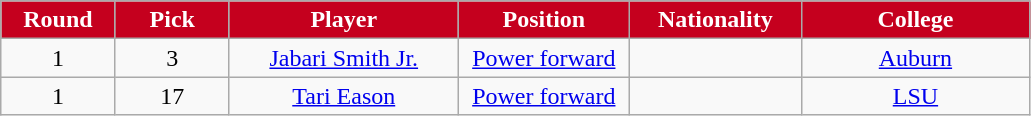<table class="wikitable sortable sortable">
<tr>
<th style="background:#c5001e; color:#fff; width:10%;">Round</th>
<th style="background:#c5001e; color:#fff; width:10%;">Pick</th>
<th style="background:#c5001e; color:#fff; width:20%;">Player</th>
<th style="background:#c5001e; color:#fff; width:15%;">Position</th>
<th style="background:#c5001e; color:#fff; width:15%;">Nationality</th>
<th style="background:#c5001e; color:#fff; width:20%;">College</th>
</tr>
<tr style="text-align: center">
<td>1</td>
<td>3</td>
<td><a href='#'>Jabari Smith Jr.</a></td>
<td><a href='#'>Power forward</a></td>
<td></td>
<td><a href='#'>Auburn</a></td>
</tr>
<tr style="text-align: center">
<td>1</td>
<td>17</td>
<td><a href='#'>Tari Eason</a></td>
<td><a href='#'>Power forward</a></td>
<td></td>
<td><a href='#'>LSU</a></td>
</tr>
</table>
